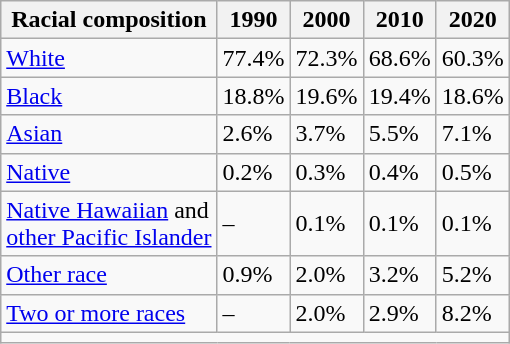<table class="wikitable" style="float:right; margin-left:15px; margin-top:0;">
<tr>
<th>Racial composition</th>
<th>1990</th>
<th>2000</th>
<th>2010</th>
<th>2020</th>
</tr>
<tr>
<td><a href='#'>White</a></td>
<td>77.4%</td>
<td>72.3%</td>
<td>68.6%</td>
<td>60.3%</td>
</tr>
<tr>
<td><a href='#'>Black</a></td>
<td>18.8%</td>
<td>19.6%</td>
<td>19.4%</td>
<td>18.6%</td>
</tr>
<tr>
<td><a href='#'>Asian</a></td>
<td>2.6%</td>
<td>3.7%</td>
<td>5.5%</td>
<td>7.1%</td>
</tr>
<tr>
<td><a href='#'>Native</a></td>
<td>0.2%</td>
<td>0.3%</td>
<td>0.4%</td>
<td>0.5%</td>
</tr>
<tr>
<td><a href='#'>Native Hawaiian</a> and <br><a href='#'>other Pacific Islander</a></td>
<td>–</td>
<td>0.1%</td>
<td>0.1%</td>
<td>0.1%</td>
</tr>
<tr>
<td><a href='#'>Other race</a></td>
<td>0.9%</td>
<td>2.0%</td>
<td>3.2%</td>
<td>5.2%</td>
</tr>
<tr>
<td><a href='#'>Two or more races</a></td>
<td>–</td>
<td>2.0%</td>
<td>2.9%</td>
<td>8.2%</td>
</tr>
<tr>
<td colspan=5 style="text-align:center"></td>
</tr>
</table>
